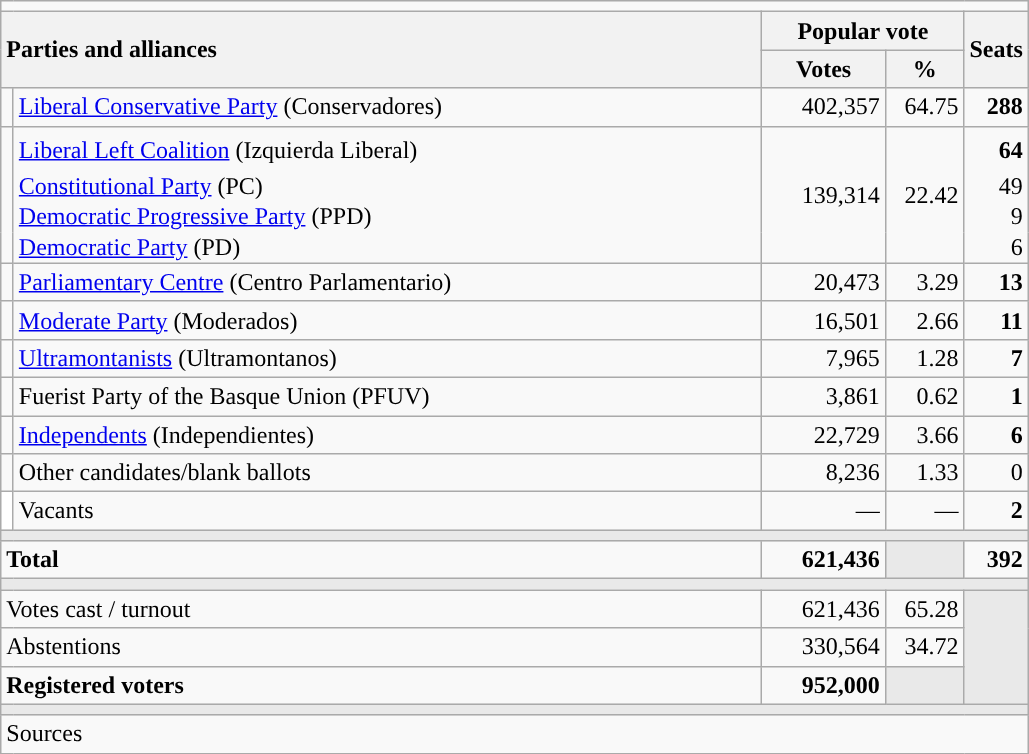<table class="wikitable" style="text-align:right;">
<tr>
<td colspan="5"></td>
</tr>
<tr>
<th style="text-align:left;" rowspan="2" colspan="2" width="500">Parties and alliances</th>
<th colspan="2">Popular vote</th>
<th rowspan="2" width="35">Seats</th>
</tr>
<tr>
<th width="75">Votes</th>
<th width="45">%</th>
</tr>
<tr>
<td width="1" style="color:inherit;background:"></td>
<td align="left"><a href='#'>Liberal Conservative Party</a> (Conservadores)</td>
<td>402,357</td>
<td>64.75</td>
<td><strong>288</strong></td>
</tr>
<tr style="line-height:23px;">
<td rowspan="4" style="color:inherit;background:"></td>
<td align="left"><a href='#'>Liberal Left Coalition</a> (Izquierda Liberal)</td>
<td rowspan="4">139,314</td>
<td rowspan="4">22.42</td>
<td><strong>64</strong></td>
</tr>
<tr style="border-bottom-style:hidden; border-top-style:hidden; line-height:14px;">
<td align="left"><span><a href='#'>Constitutional Party</a> (PC)</span></td>
<td>49</td>
</tr>
<tr style="border-bottom-style:hidden; line-height:14px;">
<td align="left"><span><a href='#'>Democratic Progressive Party</a> (PPD)</span></td>
<td>9</td>
</tr>
<tr style="line-height:14px;">
<td align="left"><span><a href='#'>Democratic Party</a> (PD)</span></td>
<td>6</td>
</tr>
<tr>
<td style="color:inherit;background:"></td>
<td align="left"><a href='#'>Parliamentary Centre</a> (Centro Parlamentario)</td>
<td>20,473</td>
<td>3.29</td>
<td><strong>13</strong></td>
</tr>
<tr>
<td style="color:inherit;background:"></td>
<td align="left"><a href='#'>Moderate Party</a> (Moderados)</td>
<td>16,501</td>
<td>2.66</td>
<td><strong>11</strong></td>
</tr>
<tr>
<td style="color:inherit;background:"></td>
<td align="left"><a href='#'>Ultramontanists</a> (Ultramontanos)</td>
<td>7,965</td>
<td>1.28</td>
<td><strong>7</strong></td>
</tr>
<tr>
<td style="color:inherit;background:"></td>
<td align="left">Fuerist Party of the Basque Union (PFUV)</td>
<td>3,861</td>
<td>0.62</td>
<td><strong>1</strong></td>
</tr>
<tr>
<td style="color:inherit;background:"></td>
<td align="left"><a href='#'>Independents</a> (Independientes)</td>
<td>22,729</td>
<td>3.66</td>
<td><strong>6</strong></td>
</tr>
<tr>
<td style="color:inherit;background:"></td>
<td align="left">Other candidates/blank ballots</td>
<td>8,236</td>
<td>1.33</td>
<td>0</td>
</tr>
<tr>
<td bgcolor="white"></td>
<td align="left">Vacants</td>
<td>—</td>
<td>—</td>
<td><strong>2</strong></td>
</tr>
<tr>
<td colspan="5" bgcolor="#E9E9E9"></td>
</tr>
<tr style="font-weight:bold;">
<td align="left" colspan="2">Total</td>
<td>621,436</td>
<td bgcolor="#E9E9E9"></td>
<td>392</td>
</tr>
<tr>
<td colspan="5" bgcolor="#E9E9E9"></td>
</tr>
<tr>
<td align="left" colspan="2">Votes cast / turnout</td>
<td>621,436</td>
<td>65.28</td>
<td bgcolor="#E9E9E9" rowspan="3"></td>
</tr>
<tr>
<td align="left" colspan="2">Abstentions</td>
<td>330,564</td>
<td>34.72</td>
</tr>
<tr style="font-weight:bold;">
<td align="left" colspan="2">Registered voters</td>
<td>952,000</td>
<td bgcolor="#E9E9E9"></td>
</tr>
<tr>
<td colspan="5" bgcolor="#E9E9E9"></td>
</tr>
<tr>
<td align="left" colspan="5">Sources</td>
</tr>
</table>
